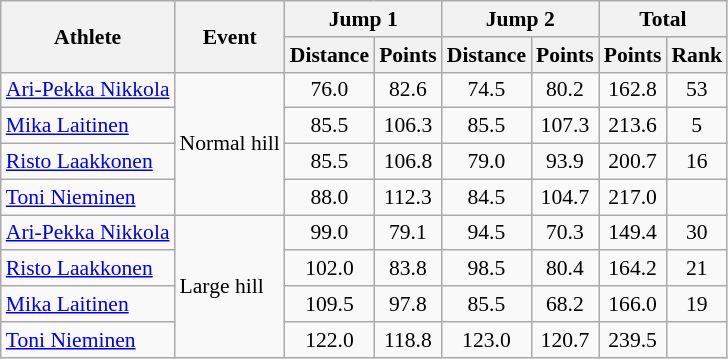<table class="wikitable" style="font-size:90%">
<tr>
<th rowspan="2">Athlete</th>
<th rowspan="2">Event</th>
<th colspan="2">Jump 1</th>
<th colspan="2">Jump 2</th>
<th colspan="2">Total</th>
</tr>
<tr>
<th>Distance</th>
<th>Points</th>
<th>Distance</th>
<th>Points</th>
<th>Points</th>
<th>Rank</th>
</tr>
<tr>
<td><a href='#'>Ari-Pekka Nikkola</a></td>
<td rowspan="4">Normal hill</td>
<td align="center">76.0</td>
<td align="center">82.6</td>
<td align="center">74.5</td>
<td align="center">80.2</td>
<td align="center">162.8</td>
<td align="center">53</td>
</tr>
<tr>
<td><a href='#'>Mika Laitinen</a></td>
<td align="center">85.5</td>
<td align="center">106.3</td>
<td align="center">85.5</td>
<td align="center">107.3</td>
<td align="center">213.6</td>
<td align="center">5</td>
</tr>
<tr>
<td><a href='#'>Risto Laakkonen</a></td>
<td align="center">85.5</td>
<td align="center">106.8</td>
<td align="center">79.0</td>
<td align="center">93.9</td>
<td align="center">200.7</td>
<td align="center">16</td>
</tr>
<tr>
<td><a href='#'>Toni Nieminen</a></td>
<td align="center">88.0</td>
<td align="center">112.3</td>
<td align="center">84.5</td>
<td align="center">104.7</td>
<td align="center">217.0</td>
<td align="center"></td>
</tr>
<tr>
<td><a href='#'>Ari-Pekka Nikkola</a></td>
<td rowspan="4">Large hill</td>
<td align="center">99.0</td>
<td align="center">79.1</td>
<td align="center">94.5</td>
<td align="center">70.3</td>
<td align="center">149.4</td>
<td align="center">30</td>
</tr>
<tr>
<td><a href='#'>Risto Laakkonen</a></td>
<td align="center">102.0</td>
<td align="center">83.8</td>
<td align="center">98.5</td>
<td align="center">80.4</td>
<td align="center">164.2</td>
<td align="center">21</td>
</tr>
<tr>
<td><a href='#'>Mika Laitinen</a></td>
<td align="center">109.5</td>
<td align="center">97.8</td>
<td align="center">85.5</td>
<td align="center">68.2</td>
<td align="center">166.0</td>
<td align="center">19</td>
</tr>
<tr>
<td><a href='#'>Toni Nieminen</a></td>
<td align="center">122.0</td>
<td align="center">118.8</td>
<td align="center">123.0</td>
<td align="center">120.7</td>
<td align="center">239.5</td>
<td align="center"></td>
</tr>
</table>
